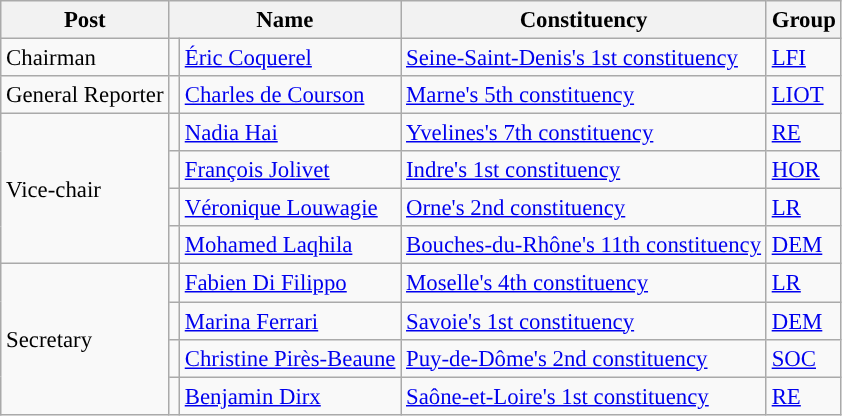<table class="wikitable" style="font-size:95%;">
<tr>
<th>Post</th>
<th colspan=2>Name</th>
<th>Constituency</th>
<th>Group</th>
</tr>
<tr>
<td>Chairman</td>
<td style="background:"></td>
<td><a href='#'>Éric Coquerel</a></td>
<td><a href='#'>Seine-Saint-Denis's 1st constituency</a></td>
<td><a href='#'>LFI</a></td>
</tr>
<tr>
<td>General Reporter</td>
<td style="background:"></td>
<td><a href='#'>Charles de Courson</a></td>
<td><a href='#'>Marne's 5th constituency</a></td>
<td><a href='#'>LIOT</a></td>
</tr>
<tr>
<td rowspan=4>Vice-chair</td>
<td style="background:"></td>
<td><a href='#'>Nadia Hai</a></td>
<td><a href='#'>Yvelines's 7th constituency</a></td>
<td><a href='#'>RE</a></td>
</tr>
<tr>
<td style="background:"></td>
<td><a href='#'>François Jolivet</a></td>
<td><a href='#'>Indre's 1st constituency</a></td>
<td><a href='#'>HOR</a></td>
</tr>
<tr>
<td style="background:"></td>
<td><a href='#'>Véronique Louwagie</a></td>
<td><a href='#'>Orne's 2nd constituency</a></td>
<td><a href='#'>LR</a></td>
</tr>
<tr>
<td style="background:"></td>
<td><a href='#'>Mohamed Laqhila</a></td>
<td><a href='#'>Bouches-du-Rhône's 11th constituency</a></td>
<td><a href='#'>DEM</a></td>
</tr>
<tr>
<td rowspan=4>Secretary</td>
<td style="background:"></td>
<td><a href='#'>Fabien Di Filippo</a></td>
<td><a href='#'>Moselle's 4th constituency</a></td>
<td><a href='#'>LR</a></td>
</tr>
<tr>
<td style="background:"></td>
<td><a href='#'>Marina Ferrari</a></td>
<td><a href='#'>Savoie's 1st constituency</a></td>
<td><a href='#'>DEM</a></td>
</tr>
<tr>
<td style="background:"></td>
<td><a href='#'>Christine Pirès-Beaune</a></td>
<td><a href='#'>Puy-de-Dôme's 2nd constituency</a></td>
<td><a href='#'>SOC</a></td>
</tr>
<tr>
<td style="background:"></td>
<td><a href='#'>Benjamin Dirx</a></td>
<td><a href='#'>Saône-et-Loire's 1st constituency</a></td>
<td><a href='#'>RE</a></td>
</tr>
</table>
